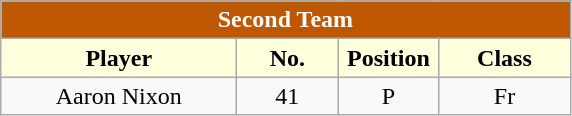<table class="wikitable" style="text-align:center">
<tr>
<td colspan="5" style= "background: #BF5700; color:white"><strong>Second Team</strong></td>
</tr>
<tr>
<th style="width:150px; background: #ffffdd;">Player</th>
<th style="width:60px; background: #ffffdd;">No.</th>
<th style="width:60px; background: #ffffdd;">Position</th>
<th style="width:80px; background: #ffffdd;">Class</th>
</tr>
<tr>
<td>Aaron Nixon</td>
<td>41</td>
<td>P</td>
<td>Fr</td>
</tr>
</table>
